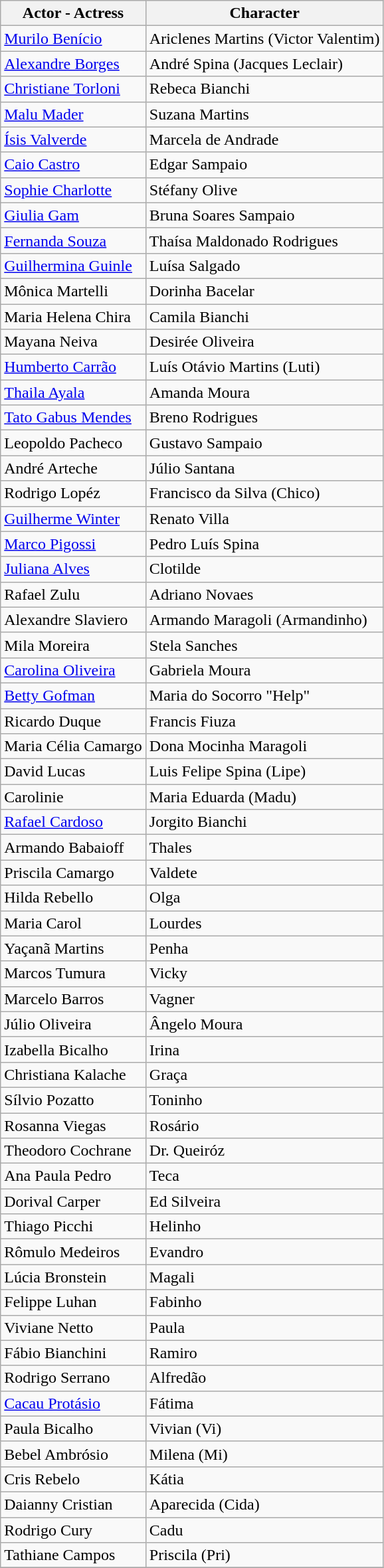<table class="wikitable sortable">
<tr>
<th>Actor - Actress</th>
<th>Character</th>
</tr>
<tr>
<td><a href='#'>Murilo Benício</a></td>
<td>Ariclenes Martins (Victor Valentim)</td>
</tr>
<tr>
<td><a href='#'>Alexandre Borges</a></td>
<td>André Spina (Jacques Leclair)</td>
</tr>
<tr>
<td><a href='#'>Christiane Torloni</a></td>
<td>Rebeca Bianchi</td>
</tr>
<tr>
<td><a href='#'>Malu Mader</a></td>
<td>Suzana Martins</td>
</tr>
<tr>
<td><a href='#'>Ísis Valverde</a></td>
<td>Marcela de Andrade</td>
</tr>
<tr>
<td><a href='#'>Caio Castro</a></td>
<td>Edgar Sampaio</td>
</tr>
<tr>
<td><a href='#'>Sophie Charlotte</a></td>
<td>Stéfany Olive</td>
</tr>
<tr>
<td><a href='#'>Giulia Gam</a></td>
<td>Bruna Soares Sampaio</td>
</tr>
<tr>
<td><a href='#'>Fernanda Souza</a></td>
<td>Thaísa Maldonado Rodrigues</td>
</tr>
<tr>
<td><a href='#'>Guilhermina Guinle</a></td>
<td>Luísa Salgado</td>
</tr>
<tr>
<td>Mônica Martelli</td>
<td>Dorinha Bacelar</td>
</tr>
<tr>
<td>Maria Helena Chira</td>
<td>Camila Bianchi</td>
</tr>
<tr>
<td>Mayana Neiva</td>
<td>Desirée Oliveira</td>
</tr>
<tr>
<td><a href='#'>Humberto Carrão</a></td>
<td>Luís Otávio Martins (Luti)</td>
</tr>
<tr>
<td><a href='#'>Thaila Ayala</a></td>
<td>Amanda Moura</td>
</tr>
<tr>
<td><a href='#'>Tato Gabus Mendes</a></td>
<td>Breno Rodrigues</td>
</tr>
<tr>
<td>Leopoldo Pacheco</td>
<td>Gustavo Sampaio</td>
</tr>
<tr>
<td>André Arteche</td>
<td>Júlio Santana</td>
</tr>
<tr>
<td>Rodrigo Lopéz</td>
<td>Francisco da Silva (Chico)</td>
</tr>
<tr>
<td><a href='#'>Guilherme Winter</a></td>
<td>Renato Villa</td>
</tr>
<tr>
<td><a href='#'>Marco Pigossi</a></td>
<td>Pedro Luís Spina</td>
</tr>
<tr>
<td><a href='#'>Juliana Alves</a></td>
<td>Clotilde</td>
</tr>
<tr>
<td>Rafael Zulu</td>
<td>Adriano Novaes</td>
</tr>
<tr>
<td>Alexandre Slaviero</td>
<td>Armando Maragoli (Armandinho)</td>
</tr>
<tr>
<td>Mila Moreira</td>
<td>Stela Sanches</td>
</tr>
<tr>
<td><a href='#'>Carolina Oliveira</a></td>
<td>Gabriela Moura</td>
</tr>
<tr>
<td><a href='#'>Betty Gofman</a></td>
<td>Maria do Socorro "Help"</td>
</tr>
<tr>
<td>Ricardo Duque</td>
<td>Francis Fiuza</td>
</tr>
<tr>
<td>Maria Célia Camargo</td>
<td>Dona Mocinha Maragoli</td>
</tr>
<tr>
<td>David Lucas</td>
<td>Luis Felipe Spina (Lipe)</td>
</tr>
<tr>
<td>Carolinie</td>
<td>Maria Eduarda (Madu)</td>
</tr>
<tr>
<td><a href='#'>Rafael Cardoso</a></td>
<td>Jorgito Bianchi</td>
</tr>
<tr>
<td>Armando Babaioff</td>
<td>Thales</td>
</tr>
<tr>
<td>Priscila Camargo</td>
<td>Valdete</td>
</tr>
<tr>
<td>Hilda Rebello</td>
<td>Olga</td>
</tr>
<tr>
<td>Maria Carol</td>
<td>Lourdes</td>
</tr>
<tr>
<td>Yaçanã Martins</td>
<td>Penha</td>
</tr>
<tr>
<td>Marcos Tumura</td>
<td>Vicky</td>
</tr>
<tr>
<td>Marcelo Barros</td>
<td>Vagner</td>
</tr>
<tr>
<td>Júlio Oliveira</td>
<td>Ângelo Moura</td>
</tr>
<tr>
<td>Izabella Bicalho</td>
<td>Irina</td>
</tr>
<tr>
<td>Christiana Kalache</td>
<td>Graça</td>
</tr>
<tr>
<td>Sílvio Pozatto</td>
<td>Toninho</td>
</tr>
<tr>
<td>Rosanna Viegas</td>
<td>Rosário</td>
</tr>
<tr>
<td>Theodoro Cochrane</td>
<td>Dr. Queiróz</td>
</tr>
<tr>
<td>Ana Paula Pedro</td>
<td>Teca</td>
</tr>
<tr>
<td>Dorival Carper</td>
<td>Ed Silveira</td>
</tr>
<tr>
<td>Thiago Picchi</td>
<td>Helinho</td>
</tr>
<tr>
<td>Rômulo Medeiros</td>
<td>Evandro</td>
</tr>
<tr>
<td>Lúcia Bronstein</td>
<td>Magali</td>
</tr>
<tr>
<td>Felippe Luhan</td>
<td>Fabinho</td>
</tr>
<tr>
<td>Viviane Netto</td>
<td>Paula</td>
</tr>
<tr>
<td>Fábio Bianchini</td>
<td>Ramiro</td>
</tr>
<tr>
<td>Rodrigo Serrano</td>
<td>Alfredão</td>
</tr>
<tr>
<td><a href='#'>Cacau Protásio</a></td>
<td>Fátima</td>
</tr>
<tr>
<td>Paula Bicalho</td>
<td>Vivian (Vi)</td>
</tr>
<tr>
<td>Bebel Ambrósio</td>
<td>Milena (Mi)</td>
</tr>
<tr>
<td>Cris Rebelo</td>
<td>Kátia</td>
</tr>
<tr>
<td>Daianny Cristian</td>
<td>Aparecida (Cida)</td>
</tr>
<tr>
<td>Rodrigo Cury</td>
<td>Cadu</td>
</tr>
<tr>
<td>Tathiane Campos</td>
<td>Priscila (Pri)</td>
</tr>
<tr>
</tr>
</table>
